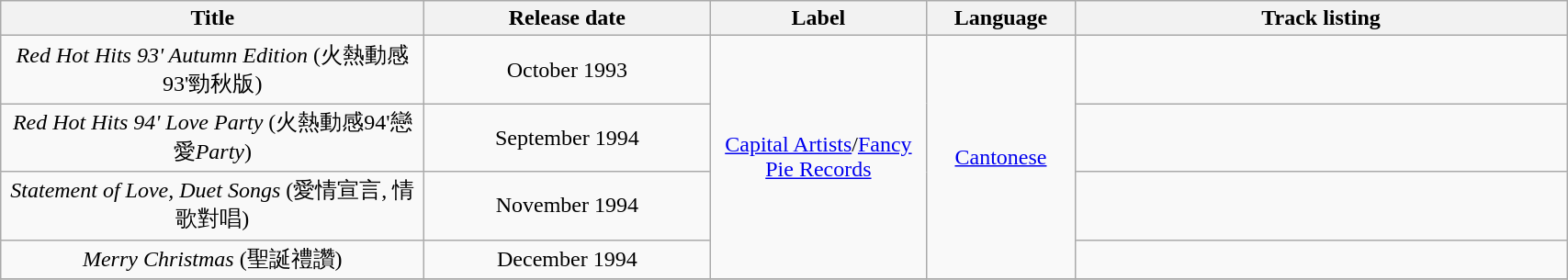<table class="wikitable" style="text-align:center;">
<tr>
<th align="left" width="300px">Title</th>
<th align="left" width="200px">Release date</th>
<th align="left" width="150px">Label</th>
<th align="left" width="100px">Language</th>
<th align="left" width="350px">Track listing</th>
</tr>
<tr>
<td><em>Red Hot Hits 93' Autumn Edition</em> (火熱動感93'勁秋版)</td>
<td>October 1993</td>
<td rowspan="4"><a href='#'>Capital Artists</a>/<a href='#'>Fancy Pie Records</a></td>
<td rowspan="4"><a href='#'>Cantonese</a></td>
<td><br></td>
</tr>
<tr>
<td><em>Red Hot Hits 94' Love Party</em> (火熱動感94'戀愛<em>Party</em>)</td>
<td>September 1994</td>
<td><br></td>
</tr>
<tr>
<td><em>Statement of Love, Duet Songs</em> (愛情宣言, 情歌對唱)</td>
<td>November 1994</td>
<td><br></td>
</tr>
<tr>
<td><em>Merry Christmas</em> (聖誕禮讚)</td>
<td>December 1994</td>
<td><br></td>
</tr>
<tr>
</tr>
</table>
